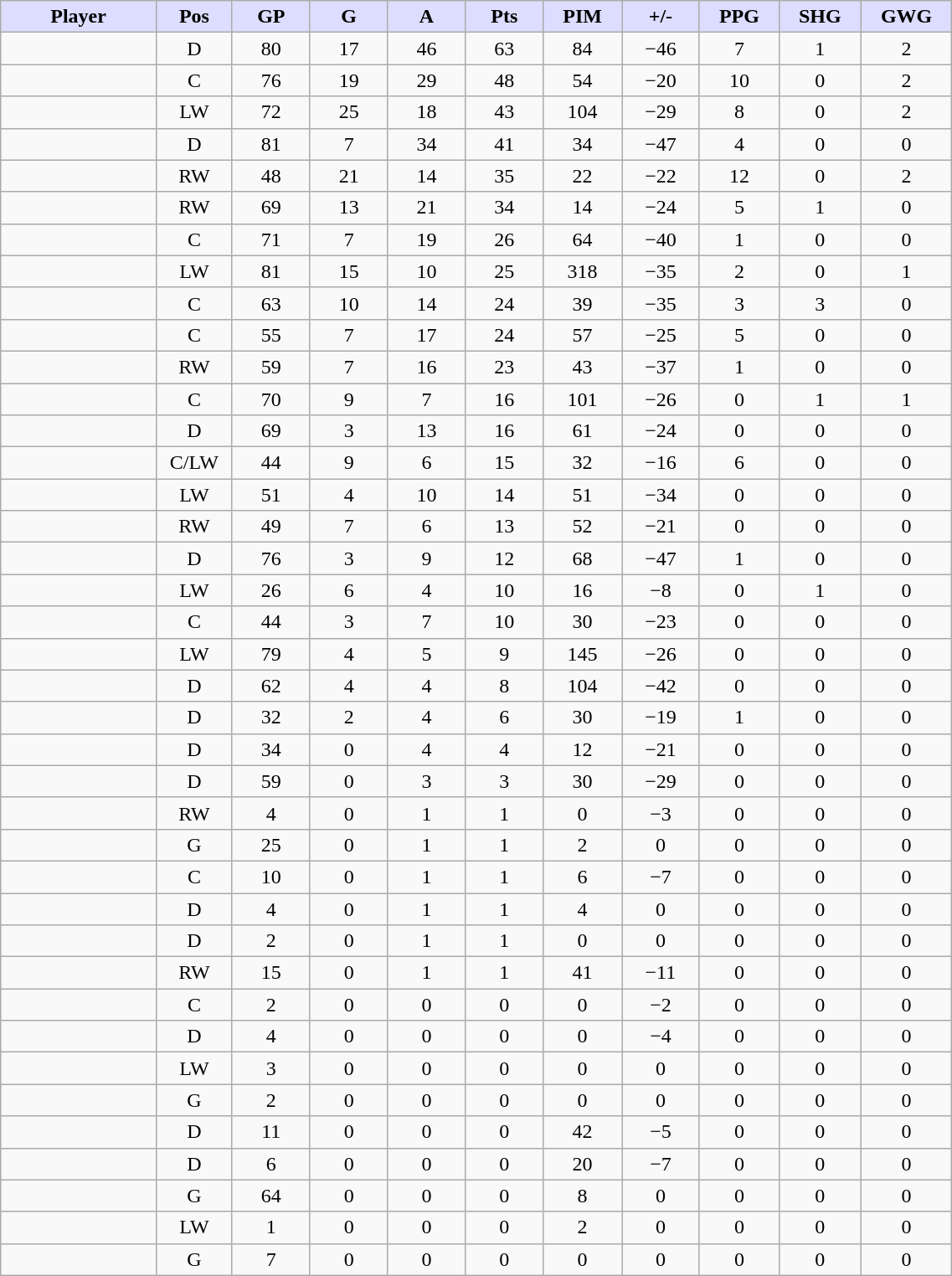<table style="width:60%;" class="wikitable sortable">
<tr style="text-align:center;">
<th style="background:#ddf; width:10%;">Player</th>
<th style="background:#ddf; width:3%;" title="Position">Pos</th>
<th style="background:#ddf; width:5%;" title="Games played">GP</th>
<th style="background:#ddf; width:5%;" title="Goals">G</th>
<th style="background:#ddf; width:5%;" title="Assists">A</th>
<th style="background:#ddf; width:5%;" title="Points">Pts</th>
<th style="background:#ddf; width:5%;" title="Penalties in Minutes">PIM</th>
<th style="background:#ddf; width:5%;" title="Plus/minus">+/-</th>
<th style="background:#ddf; width:5%;" title="Power play goals">PPG</th>
<th style="background:#ddf; width:5%;" title="Short-handed goals">SHG</th>
<th style="background:#ddf; width:5%;" title="Game-winning goals">GWG</th>
</tr>
<tr style="text-align:center;">
<td style="text-align:right;"></td>
<td>D</td>
<td>80</td>
<td>17</td>
<td>46</td>
<td>63</td>
<td>84</td>
<td>−46</td>
<td>7</td>
<td>1</td>
<td>2</td>
</tr>
<tr style="text-align:center;">
<td style="text-align:right;"></td>
<td>C</td>
<td>76</td>
<td>19</td>
<td>29</td>
<td>48</td>
<td>54</td>
<td>−20</td>
<td>10</td>
<td>0</td>
<td>2</td>
</tr>
<tr style="text-align:center;">
<td style="text-align:right;"></td>
<td>LW</td>
<td>72</td>
<td>25</td>
<td>18</td>
<td>43</td>
<td>104</td>
<td>−29</td>
<td>8</td>
<td>0</td>
<td>2</td>
</tr>
<tr style="text-align:center;">
<td style="text-align:right;"></td>
<td>D</td>
<td>81</td>
<td>7</td>
<td>34</td>
<td>41</td>
<td>34</td>
<td>−47</td>
<td>4</td>
<td>0</td>
<td>0</td>
</tr>
<tr style="text-align:center;">
<td style="text-align:right;"></td>
<td>RW</td>
<td>48</td>
<td>21</td>
<td>14</td>
<td>35</td>
<td>22</td>
<td>−22</td>
<td>12</td>
<td>0</td>
<td>2</td>
</tr>
<tr style="text-align:center;">
<td style="text-align:right;"></td>
<td>RW</td>
<td>69</td>
<td>13</td>
<td>21</td>
<td>34</td>
<td>14</td>
<td>−24</td>
<td>5</td>
<td>1</td>
<td>0</td>
</tr>
<tr style="text-align:center;">
<td style="text-align:right;"></td>
<td>C</td>
<td>71</td>
<td>7</td>
<td>19</td>
<td>26</td>
<td>64</td>
<td>−40</td>
<td>1</td>
<td>0</td>
<td>0</td>
</tr>
<tr style="text-align:center;">
<td style="text-align:right;"></td>
<td>LW</td>
<td>81</td>
<td>15</td>
<td>10</td>
<td>25</td>
<td>318</td>
<td>−35</td>
<td>2</td>
<td>0</td>
<td>1</td>
</tr>
<tr style="text-align:center;">
<td style="text-align:right;"></td>
<td>C</td>
<td>63</td>
<td>10</td>
<td>14</td>
<td>24</td>
<td>39</td>
<td>−35</td>
<td>3</td>
<td>3</td>
<td>0</td>
</tr>
<tr style="text-align:center;">
<td style="text-align:right;"></td>
<td>C</td>
<td>55</td>
<td>7</td>
<td>17</td>
<td>24</td>
<td>57</td>
<td>−25</td>
<td>5</td>
<td>0</td>
<td>0</td>
</tr>
<tr style="text-align:center;">
<td style="text-align:right;"></td>
<td>RW</td>
<td>59</td>
<td>7</td>
<td>16</td>
<td>23</td>
<td>43</td>
<td>−37</td>
<td>1</td>
<td>0</td>
<td>0</td>
</tr>
<tr style="text-align:center;">
<td style="text-align:right;"></td>
<td>C</td>
<td>70</td>
<td>9</td>
<td>7</td>
<td>16</td>
<td>101</td>
<td>−26</td>
<td>0</td>
<td>1</td>
<td>1</td>
</tr>
<tr style="text-align:center;">
<td style="text-align:right;"></td>
<td>D</td>
<td>69</td>
<td>3</td>
<td>13</td>
<td>16</td>
<td>61</td>
<td>−24</td>
<td>0</td>
<td>0</td>
<td>0</td>
</tr>
<tr style="text-align:center;">
<td style="text-align:right;"></td>
<td>C/LW</td>
<td>44</td>
<td>9</td>
<td>6</td>
<td>15</td>
<td>32</td>
<td>−16</td>
<td>6</td>
<td>0</td>
<td>0</td>
</tr>
<tr style="text-align:center;">
<td style="text-align:right;"></td>
<td>LW</td>
<td>51</td>
<td>4</td>
<td>10</td>
<td>14</td>
<td>51</td>
<td>−34</td>
<td>0</td>
<td>0</td>
<td>0</td>
</tr>
<tr style="text-align:center;">
<td style="text-align:right;"></td>
<td>RW</td>
<td>49</td>
<td>7</td>
<td>6</td>
<td>13</td>
<td>52</td>
<td>−21</td>
<td>0</td>
<td>0</td>
<td>0</td>
</tr>
<tr style="text-align:center;">
<td style="text-align:right;"></td>
<td>D</td>
<td>76</td>
<td>3</td>
<td>9</td>
<td>12</td>
<td>68</td>
<td>−47</td>
<td>1</td>
<td>0</td>
<td>0</td>
</tr>
<tr style="text-align:center;">
<td style="text-align:right;"></td>
<td>LW</td>
<td>26</td>
<td>6</td>
<td>4</td>
<td>10</td>
<td>16</td>
<td>−8</td>
<td>0</td>
<td>1</td>
<td>0</td>
</tr>
<tr style="text-align:center;">
<td style="text-align:right;"></td>
<td>C</td>
<td>44</td>
<td>3</td>
<td>7</td>
<td>10</td>
<td>30</td>
<td>−23</td>
<td>0</td>
<td>0</td>
<td>0</td>
</tr>
<tr style="text-align:center;">
<td style="text-align:right;"></td>
<td>LW</td>
<td>79</td>
<td>4</td>
<td>5</td>
<td>9</td>
<td>145</td>
<td>−26</td>
<td>0</td>
<td>0</td>
<td>0</td>
</tr>
<tr style="text-align:center;">
<td style="text-align:right;"></td>
<td>D</td>
<td>62</td>
<td>4</td>
<td>4</td>
<td>8</td>
<td>104</td>
<td>−42</td>
<td>0</td>
<td>0</td>
<td>0</td>
</tr>
<tr style="text-align:center;">
<td style="text-align:right;"></td>
<td>D</td>
<td>32</td>
<td>2</td>
<td>4</td>
<td>6</td>
<td>30</td>
<td>−19</td>
<td>1</td>
<td>0</td>
<td>0</td>
</tr>
<tr style="text-align:center;">
<td style="text-align:right;"></td>
<td>D</td>
<td>34</td>
<td>0</td>
<td>4</td>
<td>4</td>
<td>12</td>
<td>−21</td>
<td>0</td>
<td>0</td>
<td>0</td>
</tr>
<tr style="text-align:center;">
<td style="text-align:right;"></td>
<td>D</td>
<td>59</td>
<td>0</td>
<td>3</td>
<td>3</td>
<td>30</td>
<td>−29</td>
<td>0</td>
<td>0</td>
<td>0</td>
</tr>
<tr style="text-align:center;">
<td style="text-align:right;"></td>
<td>RW</td>
<td>4</td>
<td>0</td>
<td>1</td>
<td>1</td>
<td>0</td>
<td>−3</td>
<td>0</td>
<td>0</td>
<td>0</td>
</tr>
<tr style="text-align:center;">
<td style="text-align:right;"></td>
<td>G</td>
<td>25</td>
<td>0</td>
<td>1</td>
<td>1</td>
<td>2</td>
<td>0</td>
<td>0</td>
<td>0</td>
<td>0</td>
</tr>
<tr style="text-align:center;">
<td style="text-align:right;"></td>
<td>C</td>
<td>10</td>
<td>0</td>
<td>1</td>
<td>1</td>
<td>6</td>
<td>−7</td>
<td>0</td>
<td>0</td>
<td>0</td>
</tr>
<tr style="text-align:center;">
<td style="text-align:right;"></td>
<td>D</td>
<td>4</td>
<td>0</td>
<td>1</td>
<td>1</td>
<td>4</td>
<td>0</td>
<td>0</td>
<td>0</td>
<td>0</td>
</tr>
<tr style="text-align:center;">
<td style="text-align:right;"></td>
<td>D</td>
<td>2</td>
<td>0</td>
<td>1</td>
<td>1</td>
<td>0</td>
<td>0</td>
<td>0</td>
<td>0</td>
<td>0</td>
</tr>
<tr style="text-align:center;">
<td style="text-align:right;"></td>
<td>RW</td>
<td>15</td>
<td>0</td>
<td>1</td>
<td>1</td>
<td>41</td>
<td>−11</td>
<td>0</td>
<td>0</td>
<td>0</td>
</tr>
<tr style="text-align:center;">
<td style="text-align:right;"></td>
<td>C</td>
<td>2</td>
<td>0</td>
<td>0</td>
<td>0</td>
<td>0</td>
<td>−2</td>
<td>0</td>
<td>0</td>
<td>0</td>
</tr>
<tr style="text-align:center;">
<td style="text-align:right;"></td>
<td>D</td>
<td>4</td>
<td>0</td>
<td>0</td>
<td>0</td>
<td>0</td>
<td>−4</td>
<td>0</td>
<td>0</td>
<td>0</td>
</tr>
<tr style="text-align:center;">
<td style="text-align:right;"></td>
<td>LW</td>
<td>3</td>
<td>0</td>
<td>0</td>
<td>0</td>
<td>0</td>
<td>0</td>
<td>0</td>
<td>0</td>
<td>0</td>
</tr>
<tr style="text-align:center;">
<td style="text-align:right;"></td>
<td>G</td>
<td>2</td>
<td>0</td>
<td>0</td>
<td>0</td>
<td>0</td>
<td>0</td>
<td>0</td>
<td>0</td>
<td>0</td>
</tr>
<tr style="text-align:center;">
<td style="text-align:right;"></td>
<td>D</td>
<td>11</td>
<td>0</td>
<td>0</td>
<td>0</td>
<td>42</td>
<td>−5</td>
<td>0</td>
<td>0</td>
<td>0</td>
</tr>
<tr style="text-align:center;">
<td style="text-align:right;"></td>
<td>D</td>
<td>6</td>
<td>0</td>
<td>0</td>
<td>0</td>
<td>20</td>
<td>−7</td>
<td>0</td>
<td>0</td>
<td>0</td>
</tr>
<tr style="text-align:center;">
<td style="text-align:right;"></td>
<td>G</td>
<td>64</td>
<td>0</td>
<td>0</td>
<td>0</td>
<td>8</td>
<td>0</td>
<td>0</td>
<td>0</td>
<td>0</td>
</tr>
<tr style="text-align:center;">
<td style="text-align:right;"></td>
<td>LW</td>
<td>1</td>
<td>0</td>
<td>0</td>
<td>0</td>
<td>2</td>
<td>0</td>
<td>0</td>
<td>0</td>
<td>0</td>
</tr>
<tr style="text-align:center;">
<td style="text-align:right;"></td>
<td>G</td>
<td>7</td>
<td>0</td>
<td>0</td>
<td>0</td>
<td>0</td>
<td>0</td>
<td>0</td>
<td>0</td>
<td>0</td>
</tr>
</table>
